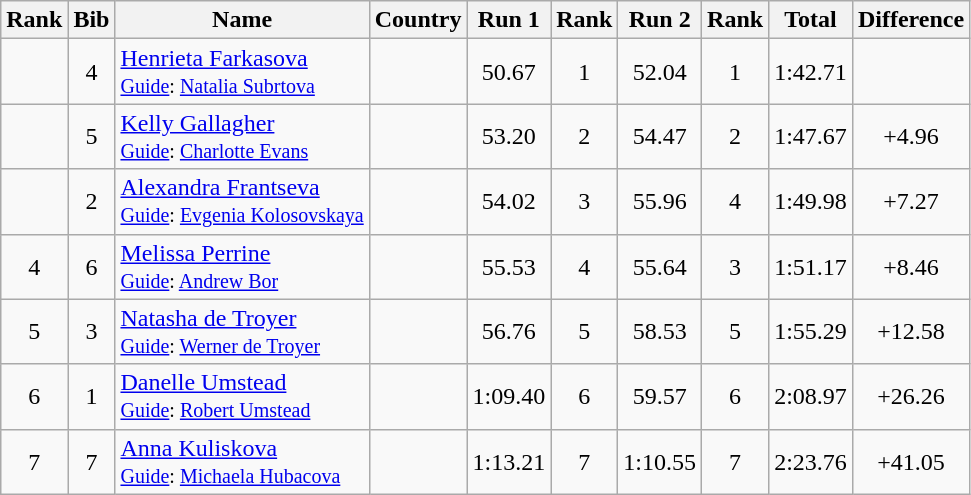<table class="wikitable sortable" style="text-align:center">
<tr>
<th>Rank</th>
<th>Bib</th>
<th>Name</th>
<th>Country</th>
<th>Run 1</th>
<th>Rank</th>
<th>Run 2</th>
<th>Rank</th>
<th>Total</th>
<th>Difference</th>
</tr>
<tr>
<td></td>
<td>4</td>
<td align=left><a href='#'>Henrieta Farkasova</a><br><small><a href='#'>Guide</a>: <a href='#'>Natalia Subrtova</a></small></td>
<td align=left></td>
<td>50.67</td>
<td>1</td>
<td>52.04</td>
<td>1</td>
<td>1:42.71</td>
<td></td>
</tr>
<tr>
<td></td>
<td>5</td>
<td align=left><a href='#'>Kelly Gallagher</a><br><small><a href='#'>Guide</a>: <a href='#'>Charlotte Evans</a></small></td>
<td align=left></td>
<td>53.20</td>
<td>2</td>
<td>54.47</td>
<td>2</td>
<td>1:47.67</td>
<td>+4.96</td>
</tr>
<tr>
<td></td>
<td>2</td>
<td align=left><a href='#'>Alexandra Frantseva</a><br><small><a href='#'>Guide</a>: <a href='#'>Evgenia Kolosovskaya</a></small></td>
<td align=left></td>
<td>54.02</td>
<td>3</td>
<td>55.96</td>
<td>4</td>
<td>1:49.98</td>
<td>+7.27</td>
</tr>
<tr>
<td>4</td>
<td>6</td>
<td align=left><a href='#'>Melissa Perrine</a><br><small><a href='#'>Guide</a>: <a href='#'>Andrew Bor</a></small></td>
<td align=left></td>
<td>55.53</td>
<td>4</td>
<td>55.64</td>
<td>3</td>
<td>1:51.17</td>
<td>+8.46</td>
</tr>
<tr>
<td>5</td>
<td>3</td>
<td align=left><a href='#'>Natasha de Troyer</a><br><small><a href='#'>Guide</a>: <a href='#'>Werner de Troyer</a></small></td>
<td align=left></td>
<td>56.76</td>
<td>5</td>
<td>58.53</td>
<td>5</td>
<td>1:55.29</td>
<td>+12.58</td>
</tr>
<tr>
<td>6</td>
<td>1</td>
<td align=left><a href='#'>Danelle Umstead</a><br><small><a href='#'>Guide</a>: <a href='#'>Robert Umstead</a></small></td>
<td align=left></td>
<td>1:09.40</td>
<td>6</td>
<td>59.57</td>
<td>6</td>
<td>2:08.97</td>
<td>+26.26</td>
</tr>
<tr>
<td>7</td>
<td>7</td>
<td align=left><a href='#'>Anna Kuliskova</a><br><small><a href='#'>Guide</a>: <a href='#'>Michaela Hubacova</a></small></td>
<td align=left></td>
<td>1:13.21</td>
<td>7</td>
<td>1:10.55</td>
<td>7</td>
<td>2:23.76</td>
<td>+41.05</td>
</tr>
</table>
